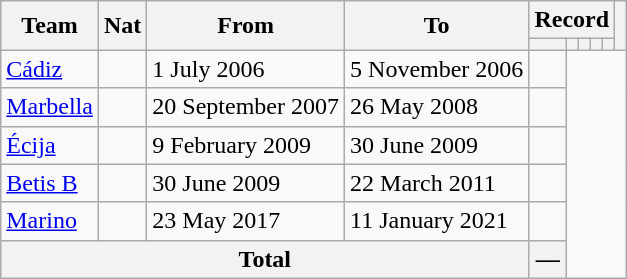<table class="wikitable" style="text-align: center">
<tr>
<th rowspan="2">Team</th>
<th rowspan="2">Nat</th>
<th rowspan="2">From</th>
<th rowspan="2">To</th>
<th colspan="5">Record</th>
<th rowspan=2></th>
</tr>
<tr>
<th></th>
<th></th>
<th></th>
<th></th>
<th></th>
</tr>
<tr>
<td align=left><a href='#'>Cádiz</a></td>
<td></td>
<td align=left>1 July 2006</td>
<td align=left>5 November 2006<br></td>
<td></td>
</tr>
<tr>
<td align=left><a href='#'>Marbella</a></td>
<td></td>
<td align=left>20 September 2007</td>
<td align=left>26 May 2008<br></td>
<td></td>
</tr>
<tr>
<td align=left><a href='#'>Écija</a></td>
<td></td>
<td align=left>9 February 2009</td>
<td align=left>30 June 2009<br></td>
<td></td>
</tr>
<tr>
<td align=left><a href='#'>Betis B</a></td>
<td></td>
<td align=left>30 June 2009</td>
<td align=left>22 March 2011<br></td>
<td></td>
</tr>
<tr>
<td align=left><a href='#'>Marino</a></td>
<td></td>
<td align=left>23 May 2017</td>
<td align=left>11 January 2021<br></td>
<td></td>
</tr>
<tr>
<th colspan="4">Total<br></th>
<th>—</th>
</tr>
</table>
